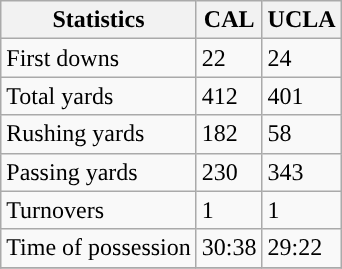<table class="wikitable" style="float: left;">
<tr>
<th>Statistics</th>
<th>CAL</th>
<th>UCLA</th>
</tr>
<tr>
<td>First downs</td>
<td>22</td>
<td>24</td>
</tr>
<tr>
<td>Total yards</td>
<td>412</td>
<td>401</td>
</tr>
<tr>
<td>Rushing yards</td>
<td>182</td>
<td>58</td>
</tr>
<tr>
<td>Passing yards</td>
<td>230</td>
<td>343</td>
</tr>
<tr>
<td>Turnovers</td>
<td>1</td>
<td>1</td>
</tr>
<tr>
<td>Time of possession</td>
<td>30:38</td>
<td>29:22</td>
</tr>
<tr>
</tr>
</table>
